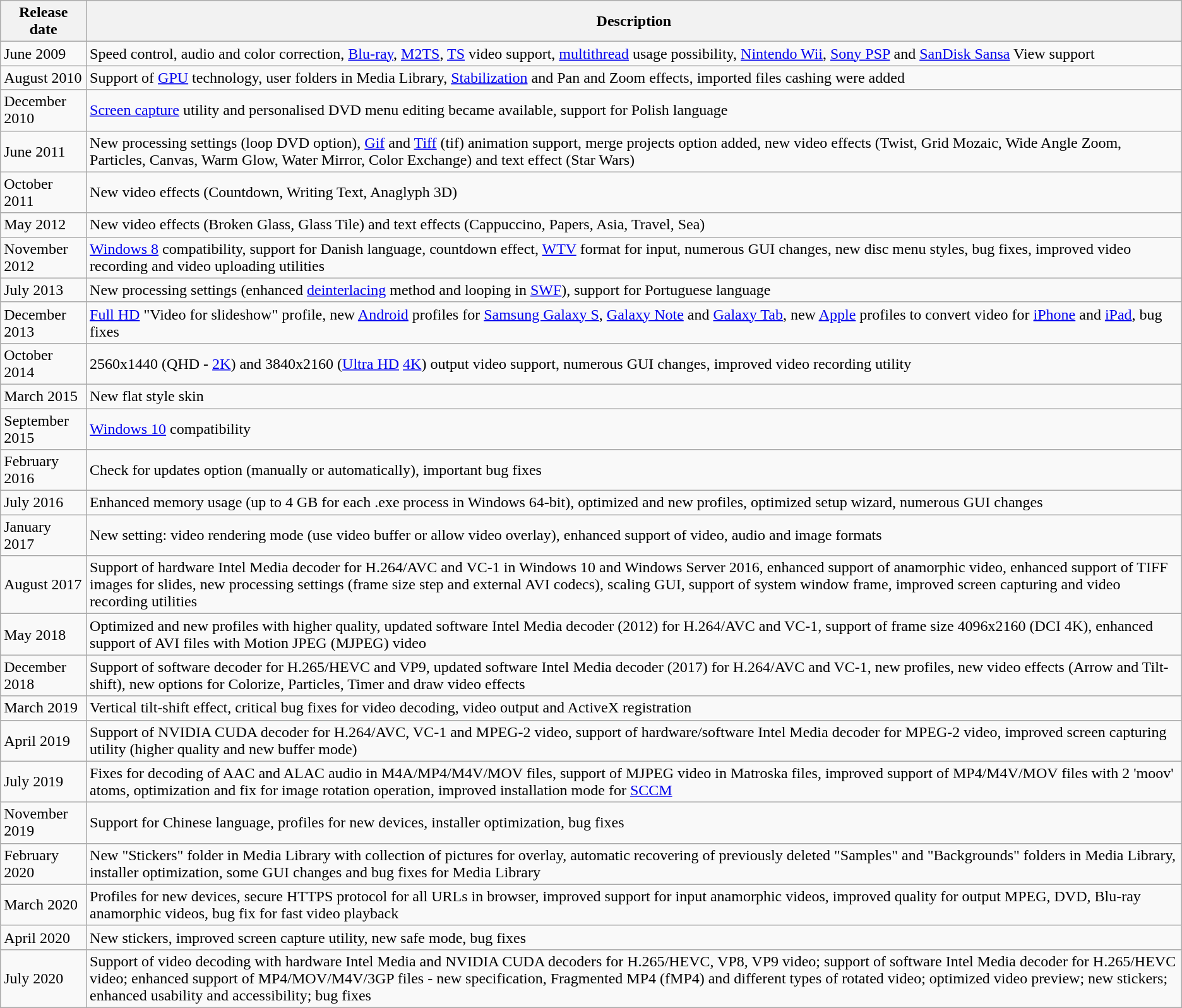<table class="wikitable">
<tr>
<th>Release date</th>
<th>Description</th>
</tr>
<tr>
<td>June 2009</td>
<td>Speed control, audio and color correction, <a href='#'>Blu-ray</a>, <a href='#'>M2TS</a>, <a href='#'>TS</a> video support, <a href='#'>multithread</a> usage possibility, <a href='#'>Nintendo Wii</a>, <a href='#'>Sony PSP</a> and <a href='#'>SanDisk Sansa</a> View support</td>
</tr>
<tr>
<td>August 2010</td>
<td>Support of <a href='#'>GPU</a> technology, user folders in Media Library, <a href='#'>Stabilization</a> and Pan and Zoom effects, imported files cashing were added</td>
</tr>
<tr>
<td>December 2010</td>
<td><a href='#'>Screen capture</a> utility and personalised DVD menu editing became available, support for Polish language</td>
</tr>
<tr>
<td>June 2011</td>
<td>New processing settings (loop DVD option), <a href='#'>Gif</a> and <a href='#'>Tiff</a> (tif) animation support, merge projects option added, new video effects (Twist, Grid Mozaic, Wide Angle Zoom, Particles, Canvas, Warm Glow, Water Mirror, Color Exchange) and text effect (Star Wars)</td>
</tr>
<tr>
<td>October 2011</td>
<td>New video effects (Countdown, Writing Text, Anaglyph 3D)</td>
</tr>
<tr>
<td>May 2012</td>
<td>New video effects (Broken Glass, Glass Tile) and text effects (Cappuccino, Papers, Asia, Travel, Sea)</td>
</tr>
<tr>
<td>November 2012</td>
<td><a href='#'>Windows 8</a> compatibility, support for Danish language, countdown effect, <a href='#'>WTV</a> format for input, numerous GUI changes, new disc menu styles, bug fixes, improved video recording and video uploading utilities</td>
</tr>
<tr>
<td>July 2013</td>
<td>New processing settings (enhanced <a href='#'>deinterlacing</a> method and looping in <a href='#'>SWF</a>), support for Portuguese language</td>
</tr>
<tr>
<td>December 2013</td>
<td><a href='#'>Full HD</a> "Video for slideshow" profile, new <a href='#'>Android</a> profiles for <a href='#'>Samsung Galaxy S</a>, <a href='#'>Galaxy Note</a> and <a href='#'>Galaxy Tab</a>, new <a href='#'>Apple</a> profiles to convert video for <a href='#'>iPhone</a> and <a href='#'>iPad</a>, bug fixes</td>
</tr>
<tr>
<td>October 2014</td>
<td>2560x1440 (QHD - <a href='#'>2K</a>) and 3840x2160 (<a href='#'>Ultra HD</a> <a href='#'>4K</a>) output video support, numerous GUI changes, improved video recording utility</td>
</tr>
<tr>
<td>March 2015</td>
<td>New flat style skin</td>
</tr>
<tr>
<td>September 2015</td>
<td><a href='#'>Windows 10</a> compatibility</td>
</tr>
<tr>
<td>February 2016</td>
<td>Check for updates option (manually or automatically), important bug fixes</td>
</tr>
<tr>
<td>July 2016</td>
<td>Enhanced memory usage (up to 4 GB for each .exe process in Windows 64-bit), optimized and new profiles, optimized setup wizard, numerous GUI changes</td>
</tr>
<tr>
<td>January 2017</td>
<td>New setting: video rendering mode (use video buffer or allow video overlay), enhanced support of video, audio and image formats</td>
</tr>
<tr>
<td>August 2017</td>
<td>Support of hardware Intel Media decoder for H.264/AVC and VC-1 in Windows 10 and Windows Server 2016, enhanced support of anamorphic video, enhanced support of TIFF images for slides, new processing settings (frame size step and external AVI codecs), scaling GUI, support of system window frame, improved screen capturing and video recording utilities</td>
</tr>
<tr>
<td>May 2018</td>
<td>Optimized and new profiles with higher quality, updated software Intel Media decoder (2012) for H.264/AVC and VC-1, support of frame size 4096x2160 (DCI 4K), enhanced support of AVI files with Motion JPEG (MJPEG) video</td>
</tr>
<tr>
<td>December 2018</td>
<td>Support of software decoder for H.265/HEVC and VP9, updated software Intel Media decoder (2017) for H.264/AVC and VC-1, new profiles, new video effects (Arrow and Tilt-shift), new options for Colorize, Particles, Timer and draw video effects</td>
</tr>
<tr>
<td>March 2019</td>
<td>Vertical tilt-shift effect, critical bug fixes for video decoding, video output and ActiveX registration</td>
</tr>
<tr>
<td>April 2019</td>
<td>Support of NVIDIA CUDA decoder for H.264/AVC, VC-1 and MPEG-2 video, support of hardware/software Intel Media decoder for MPEG-2 video, improved screen capturing utility (higher quality and new buffer mode)</td>
</tr>
<tr>
<td>July 2019</td>
<td>Fixes for decoding of AAC and ALAC audio in M4A/MP4/M4V/MOV files, support of MJPEG video in Matroska files, improved support of MP4/M4V/MOV files with 2 'moov' atoms, optimization and fix for image rotation operation, improved installation mode for <a href='#'>SCCM</a></td>
</tr>
<tr>
<td>November 2019</td>
<td>Support for Chinese language, profiles for new devices, installer optimization, bug fixes</td>
</tr>
<tr>
<td>February 2020</td>
<td>New "Stickers" folder in Media Library with collection of pictures for overlay, automatic recovering of previously deleted "Samples" and "Backgrounds" folders in Media Library, installer optimization, some GUI changes and bug fixes for Media Library</td>
</tr>
<tr>
<td>March 2020</td>
<td>Profiles for new devices, secure HTTPS protocol for all URLs in browser, improved support for input anamorphic videos, improved quality for output MPEG, DVD, Blu-ray anamorphic videos, bug fix for fast video playback</td>
</tr>
<tr>
<td>April 2020</td>
<td>New stickers, improved screen capture utility, new safe mode, bug fixes</td>
</tr>
<tr>
<td>July 2020</td>
<td>Support of video decoding with hardware Intel Media and NVIDIA CUDA decoders for H.265/HEVC, VP8, VP9 video; support of software Intel Media decoder for H.265/HEVC video; enhanced support of MP4/MOV/M4V/3GP files - new specification, Fragmented MP4 (fMP4) and different types of rotated video; optimized video preview; new stickers; enhanced usability and accessibility; bug fixes</td>
</tr>
</table>
